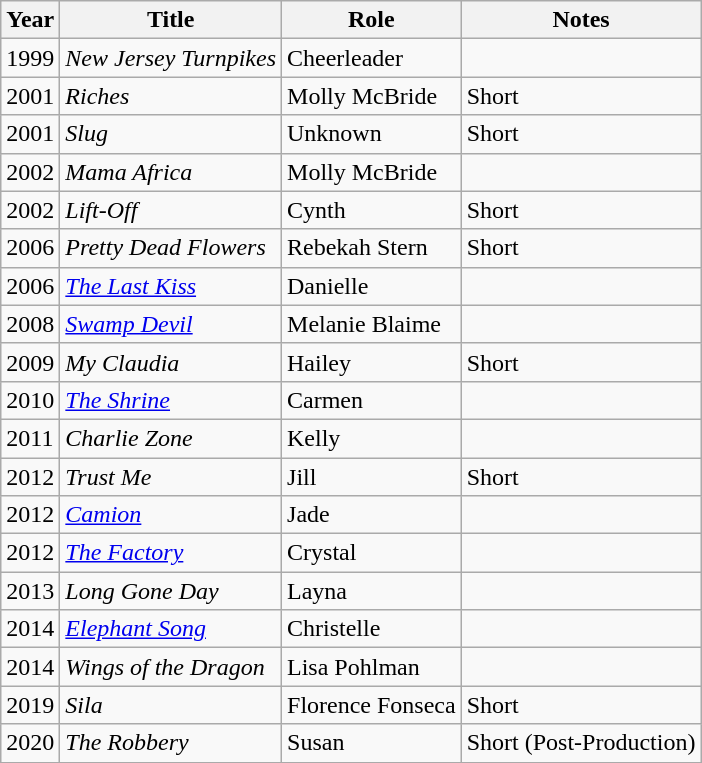<table class="wikitable sortable">
<tr>
<th>Year</th>
<th>Title</th>
<th>Role</th>
<th class="unsortable">Notes</th>
</tr>
<tr>
<td>1999</td>
<td><em>New Jersey Turnpikes</em></td>
<td>Cheerleader</td>
<td></td>
</tr>
<tr>
<td>2001</td>
<td><em>Riches</em></td>
<td>Molly McBride</td>
<td>Short</td>
</tr>
<tr>
<td>2001</td>
<td><em>Slug</em></td>
<td>Unknown</td>
<td>Short</td>
</tr>
<tr>
<td>2002</td>
<td><em>Mama Africa</em></td>
<td>Molly McBride</td>
<td></td>
</tr>
<tr>
<td>2002</td>
<td><em>Lift-Off</em></td>
<td>Cynth</td>
<td>Short</td>
</tr>
<tr>
<td>2006</td>
<td><em>Pretty Dead Flowers</em></td>
<td>Rebekah Stern</td>
<td>Short</td>
</tr>
<tr>
<td>2006</td>
<td data-sort-value="Last Kiss, The"><em><a href='#'>The Last Kiss</a></em></td>
<td>Danielle</td>
<td></td>
</tr>
<tr>
<td>2008</td>
<td><em><a href='#'>Swamp Devil</a></em></td>
<td>Melanie Blaime</td>
<td></td>
</tr>
<tr>
<td>2009</td>
<td><em>My Claudia</em></td>
<td>Hailey</td>
<td>Short</td>
</tr>
<tr>
<td>2010</td>
<td data-sort-value="Shrine, The"><em><a href='#'>The Shrine</a></em></td>
<td>Carmen</td>
<td></td>
</tr>
<tr>
<td>2011</td>
<td><em>Charlie Zone</em></td>
<td>Kelly</td>
<td></td>
</tr>
<tr>
<td>2012</td>
<td><em>Trust Me</em></td>
<td>Jill</td>
<td>Short</td>
</tr>
<tr>
<td>2012</td>
<td><em><a href='#'>Camion</a></em></td>
<td>Jade</td>
<td></td>
</tr>
<tr>
<td>2012</td>
<td data-sort-value="Factory, The"><em><a href='#'>The Factory</a></em></td>
<td>Crystal</td>
<td></td>
</tr>
<tr>
<td>2013</td>
<td><em>Long Gone Day</em></td>
<td>Layna</td>
<td></td>
</tr>
<tr>
<td>2014</td>
<td><em><a href='#'>Elephant Song</a></em></td>
<td>Christelle</td>
<td></td>
</tr>
<tr>
<td>2014</td>
<td><em>Wings of the Dragon</em></td>
<td>Lisa Pohlman</td>
<td></td>
</tr>
<tr>
<td>2019</td>
<td><em>Sila</em></td>
<td>Florence Fonseca</td>
<td>Short</td>
</tr>
<tr>
<td>2020</td>
<td data-sort-value="Robbery, The"><em>The Robbery</em></td>
<td>Susan</td>
<td>Short (Post-Production)</td>
</tr>
<tr>
</tr>
</table>
